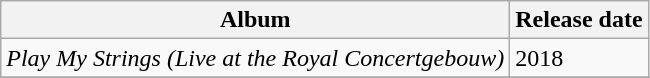<table class="wikitable">
<tr>
<th>Album</th>
<th>Release date</th>
</tr>
<tr>
<td><em>Play My Strings (Live at the Royal Concertgebouw) </em></td>
<td>2018</td>
</tr>
<tr>
</tr>
</table>
